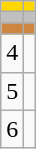<table class="wikitable">
<tr style="background:gold;">
<td align=center></td>
<td></td>
</tr>
<tr style="background:silver;">
<td align=center></td>
<td></td>
</tr>
<tr style="background:peru;">
<td align=center></td>
<td></td>
</tr>
<tr>
<td align=center>4</td>
<td></td>
</tr>
<tr>
<td align=center>5</td>
<td></td>
</tr>
<tr>
<td align=center>6</td>
<td></td>
</tr>
</table>
